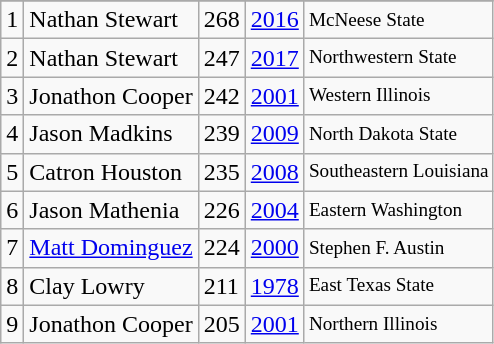<table class="wikitable">
<tr>
</tr>
<tr>
<td>1</td>
<td>Nathan Stewart</td>
<td>268</td>
<td><a href='#'>2016</a></td>
<td style="font-size:80%;">McNeese State</td>
</tr>
<tr>
<td>2</td>
<td>Nathan Stewart</td>
<td>247</td>
<td><a href='#'>2017</a></td>
<td style="font-size:80%;">Northwestern State</td>
</tr>
<tr>
<td>3</td>
<td>Jonathon Cooper</td>
<td>242</td>
<td><a href='#'>2001</a></td>
<td style="font-size:80%;">Western Illinois</td>
</tr>
<tr>
<td>4</td>
<td>Jason Madkins</td>
<td>239</td>
<td><a href='#'>2009</a></td>
<td style="font-size:80%;">North Dakota State</td>
</tr>
<tr>
<td>5</td>
<td>Catron Houston</td>
<td>235</td>
<td><a href='#'>2008</a></td>
<td style="font-size:80%;">Southeastern Louisiana</td>
</tr>
<tr>
<td>6</td>
<td>Jason Mathenia</td>
<td>226</td>
<td><a href='#'>2004</a></td>
<td style="font-size:80%;">Eastern Washington</td>
</tr>
<tr>
<td>7</td>
<td><a href='#'>Matt Dominguez</a></td>
<td>224</td>
<td><a href='#'>2000</a></td>
<td style="font-size:80%;">Stephen F. Austin</td>
</tr>
<tr>
<td>8</td>
<td>Clay Lowry</td>
<td>211</td>
<td><a href='#'>1978</a></td>
<td style="font-size:80%;">East Texas State</td>
</tr>
<tr>
<td>9</td>
<td>Jonathon Cooper</td>
<td>205</td>
<td><a href='#'>2001</a></td>
<td style="font-size:80%;">Northern Illinois</td>
</tr>
</table>
